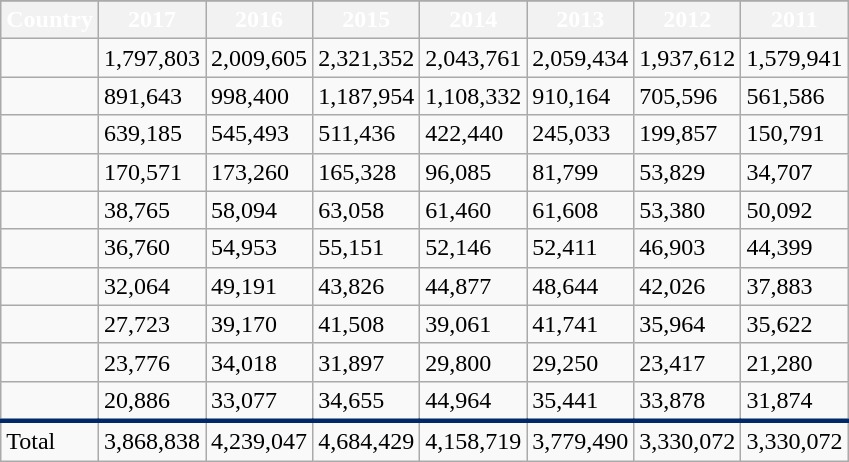<table class="wikitable sortable collapsible collapsed">
<tr>
</tr>
<tr style="color:white;">
<th>Country</th>
<th>2017</th>
<th>2016</th>
<th>2015</th>
<th>2014</th>
<th>2013</th>
<th>2012</th>
<th>2011</th>
</tr>
<tr>
<td></td>
<td>1,797,803</td>
<td>2,009,605</td>
<td>2,321,352</td>
<td>2,043,761</td>
<td>2,059,434</td>
<td>1,937,612</td>
<td>1,579,941</td>
</tr>
<tr>
<td></td>
<td>891,643</td>
<td>998,400</td>
<td>1,187,954</td>
<td>1,108,332</td>
<td>910,164</td>
<td>705,596</td>
<td>561,586</td>
</tr>
<tr>
<td></td>
<td>639,185</td>
<td>545,493</td>
<td>511,436</td>
<td>422,440</td>
<td>245,033</td>
<td>199,857</td>
<td>150,791</td>
</tr>
<tr>
<td></td>
<td>170,571</td>
<td>173,260</td>
<td>165,328</td>
<td>96,085</td>
<td>81,799</td>
<td>53,829</td>
<td>34,707</td>
</tr>
<tr>
<td></td>
<td>38,765</td>
<td>58,094</td>
<td>63,058</td>
<td>61,460</td>
<td>61,608</td>
<td>53,380</td>
<td>50,092</td>
</tr>
<tr>
<td></td>
<td>36,760</td>
<td>54,953</td>
<td>55,151</td>
<td>52,146</td>
<td>52,411</td>
<td>46,903</td>
<td>44,399</td>
</tr>
<tr>
<td></td>
<td>32,064</td>
<td>49,191</td>
<td>43,826</td>
<td>44,877</td>
<td>48,644</td>
<td>42,026</td>
<td>37,883</td>
</tr>
<tr>
<td></td>
<td>27,723</td>
<td>39,170</td>
<td>41,508</td>
<td>39,061</td>
<td>41,741</td>
<td>35,964</td>
<td>35,622</td>
</tr>
<tr>
<td></td>
<td>23,776</td>
<td>34,018</td>
<td>31,897</td>
<td>29,800</td>
<td>29,250</td>
<td>23,417</td>
<td>21,280</td>
</tr>
<tr>
<td></td>
<td>20,886</td>
<td>33,077</td>
<td>34,655</td>
<td>44,964</td>
<td>35,441</td>
<td>33,878</td>
<td>31,874</td>
</tr>
<tr style="border-top:3px solid #002868;">
<td>Total</td>
<td>3,868,838</td>
<td>4,239,047</td>
<td>4,684,429</td>
<td>4,158,719</td>
<td>3,779,490</td>
<td>3,330,072</td>
<td>3,330,072</td>
</tr>
</table>
